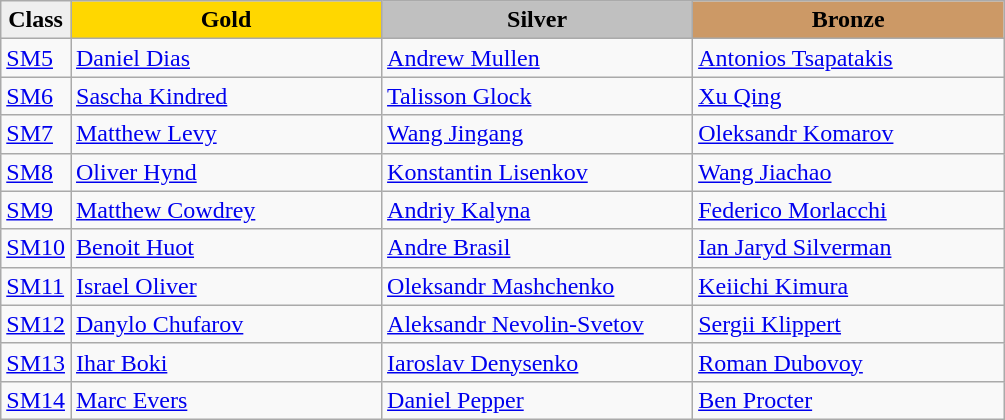<table class="wikitable" style="text-align:left">
<tr align="center">
<td bgcolor=efefef><strong>Class</strong></td>
<td width=200 bgcolor=gold><strong>Gold</strong></td>
<td width=200 bgcolor=silver><strong>Silver</strong></td>
<td width=200 bgcolor=CC9966><strong>Bronze</strong></td>
</tr>
<tr>
<td><a href='#'>SM5</a></td>
<td><a href='#'>Daniel Dias</a><br></td>
<td><a href='#'>Andrew Mullen</a><br></td>
<td><a href='#'>Antonios Tsapatakis</a><br></td>
</tr>
<tr>
<td><a href='#'>SM6</a></td>
<td><a href='#'>Sascha Kindred</a><br></td>
<td><a href='#'>Talisson Glock</a><br></td>
<td><a href='#'>Xu Qing</a><br></td>
</tr>
<tr>
<td><a href='#'>SM7</a></td>
<td><a href='#'>Matthew Levy</a><br></td>
<td><a href='#'>Wang Jingang</a><br></td>
<td><a href='#'>Oleksandr Komarov</a><br></td>
</tr>
<tr>
<td><a href='#'>SM8</a></td>
<td><a href='#'>Oliver Hynd</a><br></td>
<td><a href='#'>Konstantin Lisenkov</a><br></td>
<td><a href='#'>Wang Jiachao</a><br></td>
</tr>
<tr>
<td><a href='#'>SM9</a></td>
<td><a href='#'>Matthew Cowdrey</a><br></td>
<td><a href='#'>Andriy Kalyna</a><br></td>
<td><a href='#'>Federico Morlacchi</a><br></td>
</tr>
<tr>
<td><a href='#'>SM10</a></td>
<td><a href='#'>Benoit Huot</a><br></td>
<td><a href='#'>Andre Brasil</a><br></td>
<td><a href='#'>Ian Jaryd Silverman</a><br></td>
</tr>
<tr>
<td><a href='#'>SM11</a></td>
<td><a href='#'>Israel Oliver</a><br></td>
<td><a href='#'>Oleksandr Mashchenko</a><br></td>
<td><a href='#'>Keiichi Kimura</a><br></td>
</tr>
<tr>
<td><a href='#'>SM12</a></td>
<td><a href='#'>Danylo Chufarov</a><br></td>
<td><a href='#'>Aleksandr Nevolin-Svetov</a><br></td>
<td><a href='#'>Sergii Klippert</a><br></td>
</tr>
<tr>
<td><a href='#'>SM13</a></td>
<td><a href='#'>Ihar Boki</a><br></td>
<td><a href='#'>Iaroslav Denysenko</a><br></td>
<td><a href='#'>Roman Dubovoy</a><br></td>
</tr>
<tr>
<td><a href='#'>SM14</a></td>
<td><a href='#'>Marc Evers</a><br></td>
<td><a href='#'>Daniel Pepper</a><br></td>
<td><a href='#'>Ben Procter</a><br></td>
</tr>
</table>
